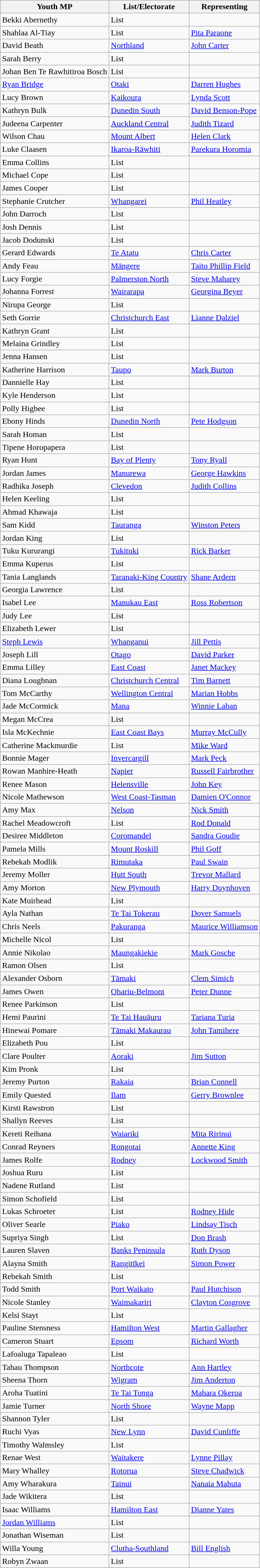<table class="wikitable sortable collapsible collapsed">
<tr>
<th scope="col">Youth MP</th>
<th scope="col">List/Electorate</th>
<th scope="col">Representing</th>
</tr>
<tr>
<td>Bekki Abernethy</td>
<td>List</td>
<td></td>
</tr>
<tr>
<td>Shahlaa Al-Tiay</td>
<td>List</td>
<td><a href='#'>Pita Paraone</a></td>
</tr>
<tr>
<td>David Beath</td>
<td><a href='#'>Northland</a></td>
<td><a href='#'>John Carter</a></td>
</tr>
<tr>
<td>Sarah Berry</td>
<td>List</td>
<td></td>
</tr>
<tr>
<td>Johan Ben Te Rawhitiroa Bosch</td>
<td>List</td>
<td></td>
</tr>
<tr>
<td><a href='#'>Ryan Bridge</a></td>
<td><a href='#'>Otaki</a></td>
<td><a href='#'>Darren Hughes</a></td>
</tr>
<tr>
<td>Lucy Brown</td>
<td><a href='#'>Kaikoura</a></td>
<td><a href='#'>Lynda Scott</a></td>
</tr>
<tr>
<td>Kathryn Bulk</td>
<td><a href='#'>Dunedin South</a></td>
<td><a href='#'>David Benson-Pope</a></td>
</tr>
<tr>
<td>Judeena Carpenter</td>
<td><a href='#'>Auckland Central</a></td>
<td><a href='#'>Judith Tizard</a></td>
</tr>
<tr>
<td>Wilson Chau</td>
<td><a href='#'>Mount Albert</a></td>
<td><a href='#'>Helen Clark</a></td>
</tr>
<tr>
<td>Luke Claasen</td>
<td><a href='#'>Ikaroa-Rāwhiti</a></td>
<td><a href='#'>Parekura Horomia</a></td>
</tr>
<tr>
<td>Emma Collins</td>
<td>List</td>
<td></td>
</tr>
<tr>
<td>Michael Cope</td>
<td>List</td>
<td></td>
</tr>
<tr>
<td>James Cooper</td>
<td>List</td>
<td></td>
</tr>
<tr>
<td>Stephanie Crutcher</td>
<td><a href='#'>Whangarei</a></td>
<td><a href='#'>Phil Heatley</a></td>
</tr>
<tr>
<td>John Darroch</td>
<td>List</td>
<td></td>
</tr>
<tr>
<td>Josh Dennis</td>
<td>List</td>
<td></td>
</tr>
<tr>
<td>Jacob Dodunski</td>
<td>List</td>
<td></td>
</tr>
<tr>
<td>Gerard Edwards</td>
<td><a href='#'>Te Atatu</a></td>
<td><a href='#'>Chris Carter</a></td>
</tr>
<tr>
<td>Andy Feau</td>
<td><a href='#'>Māngere</a></td>
<td><a href='#'>Taito Phillip Field</a></td>
</tr>
<tr>
<td>Lucy Forgie</td>
<td><a href='#'>Palmerston North</a></td>
<td><a href='#'>Steve Maharey</a></td>
</tr>
<tr>
<td>Johanna Forrest</td>
<td><a href='#'>Wairarapa</a></td>
<td><a href='#'>Georgina Beyer</a></td>
</tr>
<tr>
<td>Nirupa George</td>
<td>List</td>
<td></td>
</tr>
<tr>
<td>Seth Gorrie</td>
<td><a href='#'>Christchurch East</a></td>
<td><a href='#'>Lianne Dalziel</a></td>
</tr>
<tr>
<td>Kathryn Grant</td>
<td>List</td>
<td></td>
</tr>
<tr>
<td>Melaina Grindley</td>
<td>List</td>
<td></td>
</tr>
<tr>
<td>Jenna Hansen</td>
<td>List</td>
<td></td>
</tr>
<tr>
<td>Katherine Harrison</td>
<td><a href='#'>Taupo</a></td>
<td><a href='#'>Mark Burton</a></td>
</tr>
<tr>
<td>Dannielle Hay</td>
<td>List</td>
<td></td>
</tr>
<tr>
<td>Kyle Henderson</td>
<td>List</td>
<td></td>
</tr>
<tr>
<td>Polly Higbee</td>
<td>List</td>
<td></td>
</tr>
<tr>
<td>Ebony Hinds</td>
<td><a href='#'>Dunedin North</a></td>
<td><a href='#'>Pete Hodgson</a></td>
</tr>
<tr>
<td>Sarah Homan</td>
<td>List</td>
<td></td>
</tr>
<tr>
<td>Tipene Horopapera</td>
<td>List</td>
<td></td>
</tr>
<tr>
<td>Ryan Hunt</td>
<td><a href='#'>Bay of Plenty</a></td>
<td><a href='#'>Tony Ryall</a></td>
</tr>
<tr>
<td>Jordan James</td>
<td><a href='#'>Manurewa</a></td>
<td><a href='#'>George Hawkins</a></td>
</tr>
<tr>
<td>Radhika Joseph</td>
<td><a href='#'>Clevedon</a></td>
<td><a href='#'>Judith Collins</a></td>
</tr>
<tr>
<td>Helen Keeling</td>
<td>List</td>
<td></td>
</tr>
<tr>
<td>Ahmad Khawaja</td>
<td>List</td>
<td></td>
</tr>
<tr>
<td>Sam Kidd</td>
<td><a href='#'>Tauranga</a></td>
<td><a href='#'>Winston Peters</a></td>
</tr>
<tr>
<td>Jordan King</td>
<td>List</td>
<td></td>
</tr>
<tr>
<td>Tuku Kururangi</td>
<td><a href='#'>Tukituki</a></td>
<td><a href='#'>Rick Barker</a></td>
</tr>
<tr>
<td>Emma Kuperus</td>
<td>List</td>
<td></td>
</tr>
<tr>
<td>Tania Langlands</td>
<td><a href='#'>Taranaki-King Country</a></td>
<td><a href='#'>Shane Ardern</a></td>
</tr>
<tr>
<td>Georgia Lawrence</td>
<td>List</td>
<td></td>
</tr>
<tr>
<td>Isabel Lee</td>
<td><a href='#'>Manukau East</a></td>
<td><a href='#'>Ross Robertson</a></td>
</tr>
<tr>
<td>Judy Lee</td>
<td>List</td>
<td></td>
</tr>
<tr>
<td>Elizabeth Lewer</td>
<td>List</td>
<td></td>
</tr>
<tr>
<td><a href='#'>Steph Lewis</a></td>
<td><a href='#'>Whanganui</a></td>
<td><a href='#'>Jill Pettis</a></td>
</tr>
<tr>
<td>Joseph Lill</td>
<td><a href='#'>Otago</a></td>
<td><a href='#'>David Parker</a></td>
</tr>
<tr>
<td>Emma Lilley</td>
<td><a href='#'>East Coast</a></td>
<td><a href='#'>Janet Mackey</a></td>
</tr>
<tr>
<td>Diana Loughnan</td>
<td><a href='#'>Christchurch Central</a></td>
<td><a href='#'>Tim Barnett</a></td>
</tr>
<tr>
<td>Tom McCarthy</td>
<td><a href='#'>Wellington Central</a></td>
<td><a href='#'>Marian Hobbs</a></td>
</tr>
<tr>
<td>Jade McCormick</td>
<td><a href='#'>Mana</a></td>
<td><a href='#'>Winnie Laban</a></td>
</tr>
<tr>
<td>Megan McCrea</td>
<td>List</td>
<td></td>
</tr>
<tr>
<td>Isla McKechnie</td>
<td><a href='#'>East Coast Bays</a></td>
<td><a href='#'>Murray McCully</a></td>
</tr>
<tr>
<td>Catherine Mackmurdie</td>
<td>List</td>
<td><a href='#'>Mike Ward</a></td>
</tr>
<tr>
<td>Bonnie Mager</td>
<td><a href='#'>Invercargill</a></td>
<td><a href='#'>Mark Peck</a></td>
</tr>
<tr>
<td>Rowan Manhire-Heath</td>
<td><a href='#'>Napier</a></td>
<td><a href='#'>Russell Fairbrother</a></td>
</tr>
<tr>
<td>Renee Mason</td>
<td><a href='#'>Helensville</a></td>
<td><a href='#'>John Key</a></td>
</tr>
<tr>
<td>Nicole Mathewson</td>
<td><a href='#'>West Coast-Tasman</a></td>
<td><a href='#'>Damien O'Connor</a></td>
</tr>
<tr>
<td>Amy Max</td>
<td><a href='#'>Nelson</a></td>
<td><a href='#'>Nick Smith</a></td>
</tr>
<tr>
<td>Rachel Meadowcroft</td>
<td>List</td>
<td><a href='#'>Rod Donald</a></td>
</tr>
<tr>
<td>Desiree Middleton</td>
<td><a href='#'>Coromandel</a></td>
<td><a href='#'>Sandra Goudie</a></td>
</tr>
<tr>
<td>Pamela Mills</td>
<td><a href='#'>Mount Roskill</a></td>
<td><a href='#'>Phil Goff</a></td>
</tr>
<tr>
<td>Rebekah Modlik</td>
<td><a href='#'>Rimutaka</a></td>
<td><a href='#'>Paul Swain</a></td>
</tr>
<tr>
<td>Jeremy Moller</td>
<td><a href='#'>Hutt South</a></td>
<td><a href='#'>Trevor Mallard</a></td>
</tr>
<tr>
<td>Amy Morton</td>
<td><a href='#'>New Plymouth</a></td>
<td><a href='#'>Harry Duynhoven</a></td>
</tr>
<tr>
<td>Kate Muirhead</td>
<td>List</td>
<td></td>
</tr>
<tr>
<td>Ayla Nathan</td>
<td><a href='#'>Te Tai Tokerau</a></td>
<td><a href='#'>Dover Samuels</a></td>
</tr>
<tr>
<td>Chris Neels</td>
<td><a href='#'>Pakuranga</a></td>
<td><a href='#'>Maurice Williamson</a></td>
</tr>
<tr>
<td>Michelle Nicol</td>
<td>List</td>
<td></td>
</tr>
<tr>
<td>Annie Nikolao</td>
<td><a href='#'>Maungakiekie</a></td>
<td><a href='#'>Mark Gosche</a></td>
</tr>
<tr>
<td>Ramon Olsen</td>
<td>List</td>
<td></td>
</tr>
<tr>
<td>Alexander Osborn</td>
<td><a href='#'>Tāmaki</a></td>
<td><a href='#'>Clem Simich</a></td>
</tr>
<tr>
<td>James Owen</td>
<td><a href='#'>Ohariu-Belmont</a></td>
<td><a href='#'>Peter Dunne</a></td>
</tr>
<tr>
<td>Renee Parkinson</td>
<td>List</td>
<td></td>
</tr>
<tr>
<td>Hemi Paurini</td>
<td><a href='#'>Te Tai Hauāuru</a></td>
<td><a href='#'>Tariana Turia</a></td>
</tr>
<tr>
<td>Hinewai Pomare</td>
<td><a href='#'>Tāmaki Makaurau</a></td>
<td><a href='#'>John Tamihere</a></td>
</tr>
<tr>
<td>Elizabeth Pou</td>
<td>List</td>
<td></td>
</tr>
<tr>
<td>Clare Poulter</td>
<td><a href='#'>Aoraki</a></td>
<td><a href='#'>Jim Sutton</a></td>
</tr>
<tr>
<td>Kim Pronk</td>
<td>List</td>
<td></td>
</tr>
<tr>
<td>Jeremy Purton</td>
<td><a href='#'>Rakaia</a></td>
<td><a href='#'>Brian Connell</a></td>
</tr>
<tr>
<td>Emily Quested</td>
<td><a href='#'>Ilam</a></td>
<td><a href='#'>Gerry Brownlee</a></td>
</tr>
<tr>
<td>Kirsti Rawstron</td>
<td>List</td>
<td></td>
</tr>
<tr>
<td>Shallyn Reeves</td>
<td>List</td>
<td></td>
</tr>
<tr>
<td>Kereti Reihana</td>
<td><a href='#'>Waiariki</a></td>
<td><a href='#'>Mita Ririnui</a></td>
</tr>
<tr>
<td>Conrad Reyners</td>
<td><a href='#'>Rongotai</a></td>
<td><a href='#'>Annette King</a></td>
</tr>
<tr>
<td>James Rolfe</td>
<td><a href='#'>Rodney</a></td>
<td><a href='#'>Lockwood Smith</a></td>
</tr>
<tr>
<td>Joshua Ruru</td>
<td>List</td>
<td></td>
</tr>
<tr>
<td>Nadene Rutland</td>
<td>List</td>
<td></td>
</tr>
<tr>
<td>Simon Schofield</td>
<td>List</td>
<td></td>
</tr>
<tr>
<td>Lukas Schroeter</td>
<td>List</td>
<td><a href='#'>Rodney Hide</a></td>
</tr>
<tr>
<td>Oliver Searle</td>
<td><a href='#'>Piako</a></td>
<td><a href='#'>Lindsay Tisch</a></td>
</tr>
<tr>
<td>Supriya Singh</td>
<td>List</td>
<td><a href='#'>Don Brash</a></td>
</tr>
<tr>
<td>Lauren Slaven</td>
<td><a href='#'>Banks Peninsula</a></td>
<td><a href='#'>Ruth Dyson</a></td>
</tr>
<tr>
<td>Alayna Smith</td>
<td><a href='#'>Rangitīkei</a></td>
<td><a href='#'>Simon Power</a></td>
</tr>
<tr>
<td>Rebekah Smith</td>
<td>List</td>
<td></td>
</tr>
<tr>
<td>Todd Smith</td>
<td><a href='#'>Port Waikato</a></td>
<td><a href='#'>Paul Hutchison</a></td>
</tr>
<tr>
<td>Nicole Stanley</td>
<td><a href='#'>Waimakariri</a></td>
<td><a href='#'>Clayton Cosgrove</a></td>
</tr>
<tr>
<td>Kelsi Stayt</td>
<td>List</td>
<td></td>
</tr>
<tr>
<td>Pauline Stensness</td>
<td><a href='#'>Hamilton West</a></td>
<td><a href='#'>Martin Gallagher</a></td>
</tr>
<tr>
<td>Cameron Stuart</td>
<td><a href='#'>Epsom</a></td>
<td><a href='#'>Richard Worth</a></td>
</tr>
<tr>
<td>Lafoaluga Tapaleao</td>
<td>List</td>
<td></td>
</tr>
<tr>
<td>Tahau Thompson</td>
<td><a href='#'>Northcote</a></td>
<td><a href='#'>Ann Hartley</a></td>
</tr>
<tr>
<td>Sheena Thorn</td>
<td><a href='#'>Wigram</a></td>
<td><a href='#'>Jim Anderton</a></td>
</tr>
<tr>
<td>Aroha Tuatini</td>
<td><a href='#'>Te Tai Tonga</a></td>
<td><a href='#'>Mahara Okeroa</a></td>
</tr>
<tr>
<td>Jamie Turner</td>
<td><a href='#'>North Shore</a></td>
<td><a href='#'>Wayne Mapp</a></td>
</tr>
<tr>
<td>Shannon Tyler</td>
<td>List</td>
<td></td>
</tr>
<tr>
<td>Ruchi Vyas</td>
<td><a href='#'>New Lynn</a></td>
<td><a href='#'>David Cunliffe</a></td>
</tr>
<tr>
<td>Timothy Walmsley</td>
<td>List</td>
<td></td>
</tr>
<tr>
<td>Renae West</td>
<td><a href='#'>Waitakere</a></td>
<td><a href='#'>Lynne Pillay</a></td>
</tr>
<tr>
<td>Mary Whalley</td>
<td><a href='#'>Rotorua</a></td>
<td><a href='#'>Steve Chadwick</a></td>
</tr>
<tr>
<td>Amy Wharakura</td>
<td><a href='#'>Tainui</a></td>
<td><a href='#'>Nanaia Mahuta</a></td>
</tr>
<tr>
<td>Jade Wikitera</td>
<td>List</td>
<td></td>
</tr>
<tr>
<td>Isaac Williams</td>
<td><a href='#'>Hamilton East</a></td>
<td><a href='#'>Dianne Yates</a></td>
</tr>
<tr>
<td><a href='#'>Jordan Williams</a></td>
<td>List</td>
<td></td>
</tr>
<tr>
<td>Jonathan Wiseman</td>
<td>List</td>
<td></td>
</tr>
<tr>
<td>Willa Young</td>
<td><a href='#'>Clutha-Southland</a></td>
<td><a href='#'>Bill English</a></td>
</tr>
<tr>
<td>Robyn Zwaan</td>
<td>List</td>
<td></td>
</tr>
</table>
